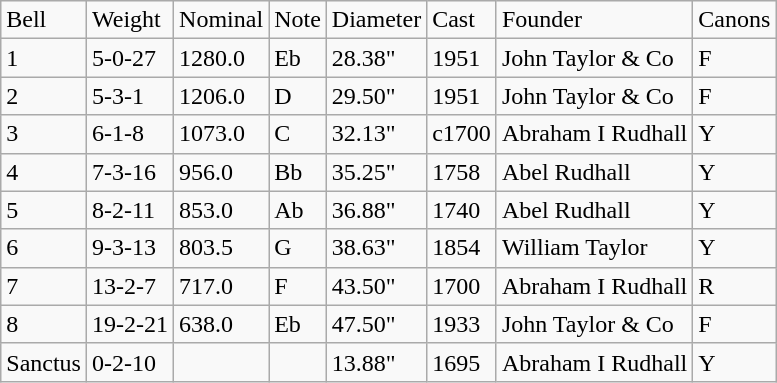<table class="wikitable">
<tr>
<td>Bell</td>
<td>Weight</td>
<td>Nominal</td>
<td>Note</td>
<td>Diameter</td>
<td>Cast</td>
<td>Founder</td>
<td>Canons</td>
</tr>
<tr>
<td>1</td>
<td>5-0-27</td>
<td>1280.0</td>
<td>Eb</td>
<td>28.38"</td>
<td>1951</td>
<td>John Taylor & Co</td>
<td>F</td>
</tr>
<tr>
<td>2</td>
<td>5-3-1</td>
<td>1206.0</td>
<td>D</td>
<td>29.50"</td>
<td>1951</td>
<td>John Taylor & Co</td>
<td>F</td>
</tr>
<tr>
<td>3</td>
<td>6-1-8</td>
<td>1073.0</td>
<td>C</td>
<td>32.13"</td>
<td>c1700</td>
<td>Abraham I Rudhall</td>
<td>Y</td>
</tr>
<tr>
<td>4</td>
<td>7-3-16</td>
<td>956.0</td>
<td>Bb</td>
<td>35.25"</td>
<td>1758</td>
<td>Abel Rudhall</td>
<td>Y</td>
</tr>
<tr>
<td>5</td>
<td>8-2-11</td>
<td>853.0</td>
<td>Ab</td>
<td>36.88"</td>
<td>1740</td>
<td>Abel Rudhall</td>
<td>Y</td>
</tr>
<tr>
<td>6</td>
<td>9-3-13</td>
<td>803.5</td>
<td>G</td>
<td>38.63"</td>
<td>1854</td>
<td>William Taylor</td>
<td>Y</td>
</tr>
<tr>
<td>7</td>
<td>13-2-7</td>
<td>717.0</td>
<td>F</td>
<td>43.50"</td>
<td>1700</td>
<td>Abraham I Rudhall</td>
<td>R</td>
</tr>
<tr>
<td>8</td>
<td>19-2-21</td>
<td>638.0</td>
<td>Eb</td>
<td>47.50"</td>
<td>1933</td>
<td>John Taylor & Co</td>
<td>F</td>
</tr>
<tr>
<td>Sanctus</td>
<td>0-2-10</td>
<td></td>
<td></td>
<td>13.88"</td>
<td>1695</td>
<td>Abraham I Rudhall</td>
<td>Y</td>
</tr>
</table>
